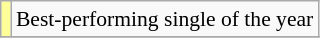<table class="wikitable plainrowheaders" style="font-size:90%;">
<tr>
<th scope=row style="background-color:#FFFF99"></th>
<td>Best-performing single of the year</td>
</tr>
<tr>
</tr>
</table>
